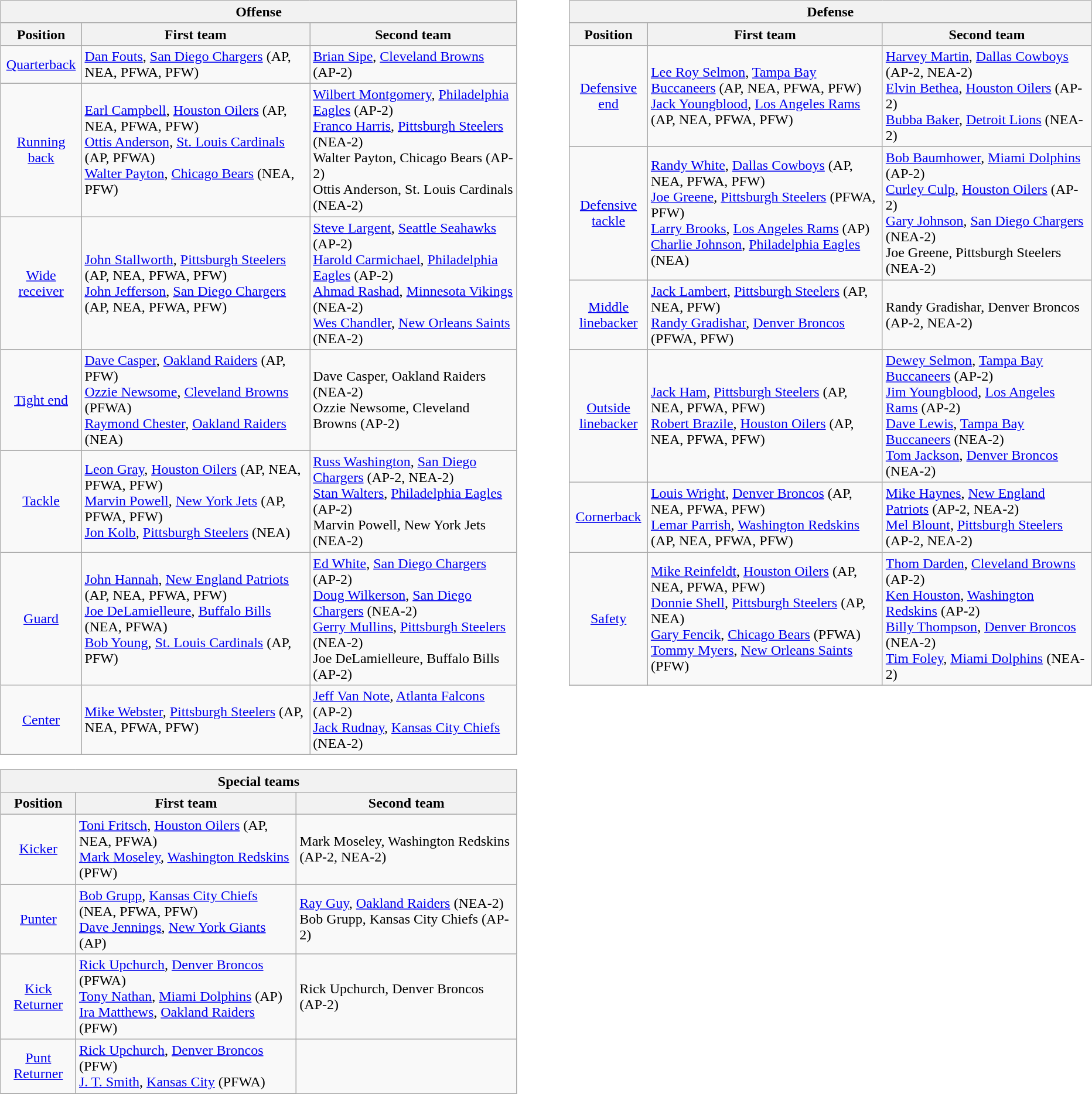<table border=0>
<tr valign="top">
<td><br><table class="wikitable">
<tr>
<th colspan=3>Offense</th>
</tr>
<tr>
<th>Position</th>
<th>First team</th>
<th>Second team</th>
</tr>
<tr>
<td align=center><a href='#'>Quarterback</a></td>
<td><a href='#'>Dan Fouts</a>, <a href='#'>San Diego Chargers</a> (AP, NEA, PFWA, PFW)</td>
<td><a href='#'>Brian Sipe</a>, <a href='#'>Cleveland Browns</a> (AP-2)</td>
</tr>
<tr>
<td align=center><a href='#'>Running back</a></td>
<td><a href='#'>Earl Campbell</a>, <a href='#'>Houston Oilers</a> (AP, NEA, PFWA, PFW) <br><a href='#'>Ottis Anderson</a>, <a href='#'>St. Louis Cardinals</a> (AP, PFWA) <br><a href='#'>Walter Payton</a>, <a href='#'>Chicago Bears</a> (NEA, PFW)</td>
<td><a href='#'>Wilbert Montgomery</a>, <a href='#'>Philadelphia Eagles</a> (AP-2) <br> <a href='#'>Franco Harris</a>, <a href='#'>Pittsburgh Steelers</a> (NEA-2) <br> Walter Payton, Chicago Bears (AP-2)<br>Ottis Anderson, St. Louis Cardinals (NEA-2)<br></td>
</tr>
<tr>
<td align=center><a href='#'>Wide receiver</a></td>
<td><a href='#'>John Stallworth</a>, <a href='#'>Pittsburgh Steelers</a> (AP, NEA, PFWA, PFW) <br><a href='#'>John Jefferson</a>, <a href='#'>San Diego Chargers</a> (AP, NEA, PFWA, PFW)</td>
<td><a href='#'>Steve Largent</a>, <a href='#'>Seattle Seahawks</a> (AP-2) <br>  <a href='#'>Harold Carmichael</a>, <a href='#'>Philadelphia Eagles</a> (AP-2)<br><a href='#'>Ahmad Rashad</a>, <a href='#'>Minnesota Vikings</a> (NEA-2)<br><a href='#'>Wes Chandler</a>, <a href='#'>New Orleans Saints</a> (NEA-2)</td>
</tr>
<tr>
<td align=center><a href='#'>Tight end</a></td>
<td><a href='#'>Dave Casper</a>, <a href='#'>Oakland Raiders</a> (AP, PFW) <br> <a href='#'>Ozzie Newsome</a>, <a href='#'>Cleveland Browns</a> (PFWA)<br> <a href='#'>Raymond Chester</a>, <a href='#'>Oakland Raiders</a> (NEA)</td>
<td>Dave Casper, Oakland Raiders (NEA-2)<br> Ozzie Newsome, Cleveland Browns (AP-2)</td>
</tr>
<tr>
<td align=center><a href='#'>Tackle</a></td>
<td><a href='#'>Leon Gray</a>, <a href='#'>Houston Oilers</a> (AP, NEA, PFWA, PFW) <br><a href='#'>Marvin Powell</a>, <a href='#'>New York Jets</a> (AP, PFWA, PFW) <br> <a href='#'>Jon Kolb</a>, <a href='#'>Pittsburgh Steelers</a> (NEA)</td>
<td><a href='#'>Russ Washington</a>, <a href='#'>San Diego Chargers</a> (AP-2, NEA-2) <br><a href='#'>Stan Walters</a>, <a href='#'>Philadelphia Eagles</a> (AP-2)<br>Marvin Powell, New York Jets (NEA-2)</td>
</tr>
<tr>
<td align=center><a href='#'>Guard</a></td>
<td><a href='#'>John Hannah</a>, <a href='#'>New England Patriots</a> (AP, NEA, PFWA, PFW) <br> <a href='#'>Joe DeLamielleure</a>, <a href='#'>Buffalo Bills</a> (NEA, PFWA) <br> <a href='#'>Bob Young</a>, <a href='#'>St. Louis Cardinals</a> (AP, PFW)</td>
<td><a href='#'>Ed White</a>, <a href='#'>San Diego Chargers</a> (AP-2)  <br> <a href='#'>Doug Wilkerson</a>, <a href='#'>San Diego Chargers</a> (NEA-2)<br> <a href='#'>Gerry Mullins</a>, <a href='#'>Pittsburgh Steelers</a> (NEA-2)<br>Joe DeLamielleure, Buffalo Bills (AP-2)</td>
</tr>
<tr>
<td align=center><a href='#'>Center</a></td>
<td><a href='#'>Mike Webster</a>, <a href='#'>Pittsburgh Steelers</a> (AP, NEA, PFWA, PFW)</td>
<td><a href='#'>Jeff Van Note</a>, <a href='#'>Atlanta Falcons</a> (AP-2)<br><a href='#'>Jack Rudnay</a>, <a href='#'>Kansas City Chiefs</a> (NEA-2)</td>
</tr>
<tr>
</tr>
</table>
<table class="wikitable">
<tr>
<th colspan=3>Special teams</th>
</tr>
<tr>
<th>Position</th>
<th>First team</th>
<th>Second team</th>
</tr>
<tr>
<td align=center><a href='#'>Kicker</a></td>
<td><a href='#'>Toni Fritsch</a>, <a href='#'>Houston Oilers</a> (AP, NEA, PFWA)<br><a href='#'>Mark Moseley</a>, <a href='#'>Washington Redskins</a> (PFW)</td>
<td>Mark Moseley, Washington Redskins (AP-2, NEA-2)</td>
</tr>
<tr>
<td align=center><a href='#'>Punter</a></td>
<td><a href='#'>Bob Grupp</a>, <a href='#'>Kansas City Chiefs</a> (NEA, PFWA, PFW)<br><a href='#'>Dave Jennings</a>, <a href='#'>New York Giants</a> (AP)</td>
<td><a href='#'>Ray Guy</a>, <a href='#'>Oakland Raiders</a> (NEA-2)<br> Bob Grupp, Kansas City Chiefs (AP-2)</td>
</tr>
<tr>
<td align=center><a href='#'>Kick Returner</a></td>
<td><a href='#'>Rick Upchurch</a>, <a href='#'>Denver Broncos</a> (PFWA) <br>  <a href='#'>Tony Nathan</a>, <a href='#'>Miami Dolphins</a> (AP) <br> <a href='#'>Ira Matthews</a>, <a href='#'>Oakland Raiders</a> (PFW)</td>
<td>Rick Upchurch, Denver Broncos (AP-2)</td>
</tr>
<tr>
<td align=center><a href='#'>Punt Returner</a></td>
<td><a href='#'>Rick Upchurch</a>, <a href='#'>Denver Broncos</a> (PFW)<br><a href='#'>J. T. Smith</a>, <a href='#'>Kansas City</a> (PFWA)</td>
</tr>
<tr>
</tr>
</table>
</td>
<td style="padding-left:40px;"><br><table class="wikitable">
<tr>
<th colspan=3>Defense</th>
</tr>
<tr>
<th width=15%>Position</th>
<th width=45%>First team</th>
<th width=40%>Second team</th>
</tr>
<tr>
<td align=center><a href='#'>Defensive end</a></td>
<td><a href='#'>Lee Roy Selmon</a>, <a href='#'>Tampa Bay Buccaneers</a> (AP, NEA, PFWA, PFW) <br> <a href='#'>Jack Youngblood</a>, <a href='#'>Los Angeles Rams</a> (AP, NEA, PFWA, PFW)</td>
<td><a href='#'>Harvey Martin</a>, <a href='#'>Dallas Cowboys</a> (AP-2, NEA-2)<br><a href='#'>Elvin Bethea</a>, <a href='#'>Houston Oilers</a> (AP-2)<br><a href='#'>Bubba Baker</a>, <a href='#'>Detroit Lions</a> (NEA-2)</td>
</tr>
<tr>
<td align=center><a href='#'>Defensive tackle</a></td>
<td><a href='#'>Randy White</a>, <a href='#'>Dallas Cowboys</a> (AP, NEA, PFWA, PFW) <br><a href='#'>Joe Greene</a>, <a href='#'>Pittsburgh Steelers</a> (PFWA, PFW) <br> <a href='#'>Larry Brooks</a>, <a href='#'>Los Angeles Rams</a> (AP)<br><a href='#'>Charlie Johnson</a>, <a href='#'>Philadelphia Eagles</a> (NEA)</td>
<td><a href='#'>Bob Baumhower</a>, <a href='#'>Miami Dolphins</a> (AP-2)<br><a href='#'>Curley Culp</a>, <a href='#'>Houston Oilers</a> (AP-2)<br> <a href='#'>Gary Johnson</a>, <a href='#'>San Diego Chargers</a> (NEA-2) <br>Joe Greene, Pittsburgh Steelers (NEA-2)</td>
</tr>
<tr>
<td align=center><a href='#'>Middle linebacker</a></td>
<td><a href='#'>Jack Lambert</a>, <a href='#'>Pittsburgh Steelers</a> (AP, NEA, PFW)<br><a href='#'>Randy Gradishar</a>, <a href='#'>Denver Broncos</a> (PFWA, PFW)</td>
<td>Randy Gradishar, Denver Broncos (AP-2, NEA-2)</td>
</tr>
<tr>
<td align=center><a href='#'>Outside linebacker</a></td>
<td><a href='#'>Jack Ham</a>, <a href='#'>Pittsburgh Steelers</a> (AP, NEA, PFWA, PFW)<br><a href='#'>Robert Brazile</a>, <a href='#'>Houston Oilers</a> (AP, NEA, PFWA, PFW)</td>
<td><a href='#'>Dewey Selmon</a>, <a href='#'>Tampa Bay Buccaneers</a> (AP-2)<br><a href='#'>Jim Youngblood</a>, <a href='#'>Los Angeles Rams</a> (AP-2)<br> <a href='#'>Dave Lewis</a>, <a href='#'>Tampa Bay Buccaneers</a> (NEA-2)<br> <a href='#'>Tom Jackson</a>, <a href='#'>Denver Broncos</a> (NEA-2)</td>
</tr>
<tr>
<td align=center><a href='#'>Cornerback</a></td>
<td><a href='#'>Louis Wright</a>, <a href='#'>Denver Broncos</a> (AP, NEA, PFWA, PFW)<br><a href='#'>Lemar Parrish</a>, <a href='#'>Washington Redskins</a> (AP, NEA, PFWA, PFW)</td>
<td><a href='#'>Mike Haynes</a>, <a href='#'>New England Patriots</a> (AP-2, NEA-2)<br><a href='#'>Mel Blount</a>, <a href='#'>Pittsburgh Steelers</a> (AP-2, NEA-2)</td>
</tr>
<tr>
<td align=center><a href='#'>Safety</a></td>
<td><a href='#'>Mike Reinfeldt</a>, <a href='#'>Houston Oilers</a> (AP, NEA, PFWA, PFW)<br><a href='#'>Donnie Shell</a>, <a href='#'>Pittsburgh Steelers</a> (AP, NEA)<br><a href='#'>Gary Fencik</a>, <a href='#'>Chicago Bears</a> (PFWA)<br> <a href='#'>Tommy Myers</a>, <a href='#'>New Orleans Saints</a> (PFW)</td>
<td><a href='#'>Thom Darden</a>, <a href='#'>Cleveland Browns</a> (AP-2) <br> <a href='#'>Ken Houston</a>, <a href='#'>Washington Redskins</a> (AP-2)<br><a href='#'>Billy Thompson</a>, <a href='#'>Denver Broncos</a> (NEA-2)<br><a href='#'>Tim Foley</a>, <a href='#'>Miami Dolphins</a> (NEA-2)</td>
</tr>
<tr>
</tr>
</table>
</td>
</tr>
</table>
